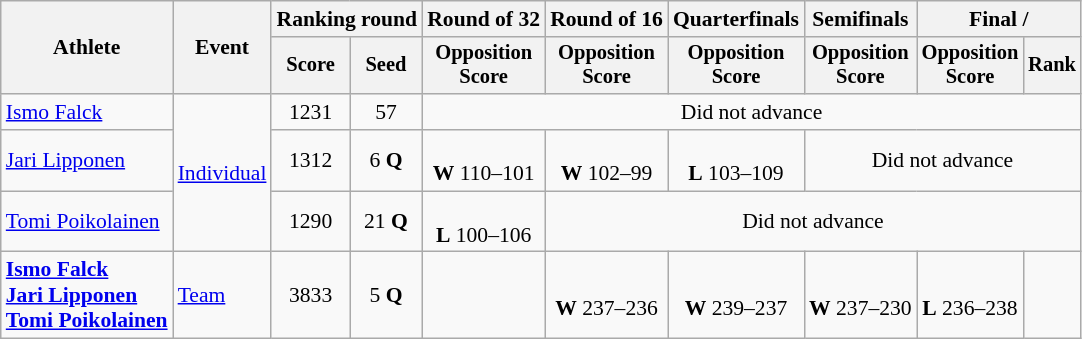<table class="wikitable" style="font-size:90%; text-align:center">
<tr>
<th rowspan=2>Athlete</th>
<th rowspan=2>Event</th>
<th colspan="2">Ranking round</th>
<th>Round of 32</th>
<th>Round of 16</th>
<th>Quarterfinals</th>
<th>Semifinals</th>
<th colspan="2">Final / </th>
</tr>
<tr style="font-size:95%">
<th>Score</th>
<th>Seed</th>
<th>Opposition<br>Score</th>
<th>Opposition<br>Score</th>
<th>Opposition<br>Score</th>
<th>Opposition<br>Score</th>
<th>Opposition<br>Score</th>
<th>Rank</th>
</tr>
<tr align=center>
<td align=left><a href='#'>Ismo Falck</a></td>
<td align=left rowspan=3><a href='#'>Individual</a></td>
<td>1231</td>
<td>57</td>
<td colspan=6>Did not advance</td>
</tr>
<tr align=center>
<td align=left><a href='#'>Jari Lipponen</a></td>
<td>1312</td>
<td>6 <strong>Q</strong></td>
<td><br><strong>W</strong> 110–101</td>
<td><br><strong>W</strong> 102–99</td>
<td><br><strong>L</strong> 103–109</td>
<td colspan=3>Did not advance</td>
</tr>
<tr align=center>
<td align=left><a href='#'>Tomi Poikolainen</a></td>
<td>1290</td>
<td>21 <strong>Q</strong></td>
<td><br><strong>L</strong> 100–106</td>
<td colspan=5>Did not advance</td>
</tr>
<tr align=center>
<td align=left><strong><a href='#'>Ismo Falck</a><br><a href='#'>Jari Lipponen</a><br><a href='#'>Tomi Poikolainen</a></strong></td>
<td align=left><a href='#'>Team</a></td>
<td>3833</td>
<td>5 <strong>Q</strong></td>
<td></td>
<td><br><strong>W</strong> 237–236</td>
<td><br><strong>W</strong> 239–237</td>
<td><br><strong>W</strong> 237–230</td>
<td><br><strong>L</strong> 236–238</td>
<td></td>
</tr>
</table>
